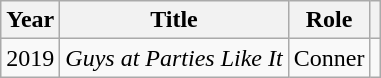<table class="wikitable plainrowheaders sortable">
<tr>
<th>Year</th>
<th>Title</th>
<th>Role</th>
<th style="text-align: center;" class="unsortable"></th>
</tr>
<tr>
<td>2019</td>
<td><em>Guys at Parties Like It</em></td>
<td>Conner</td>
<td style="text-align: center;"></td>
</tr>
</table>
